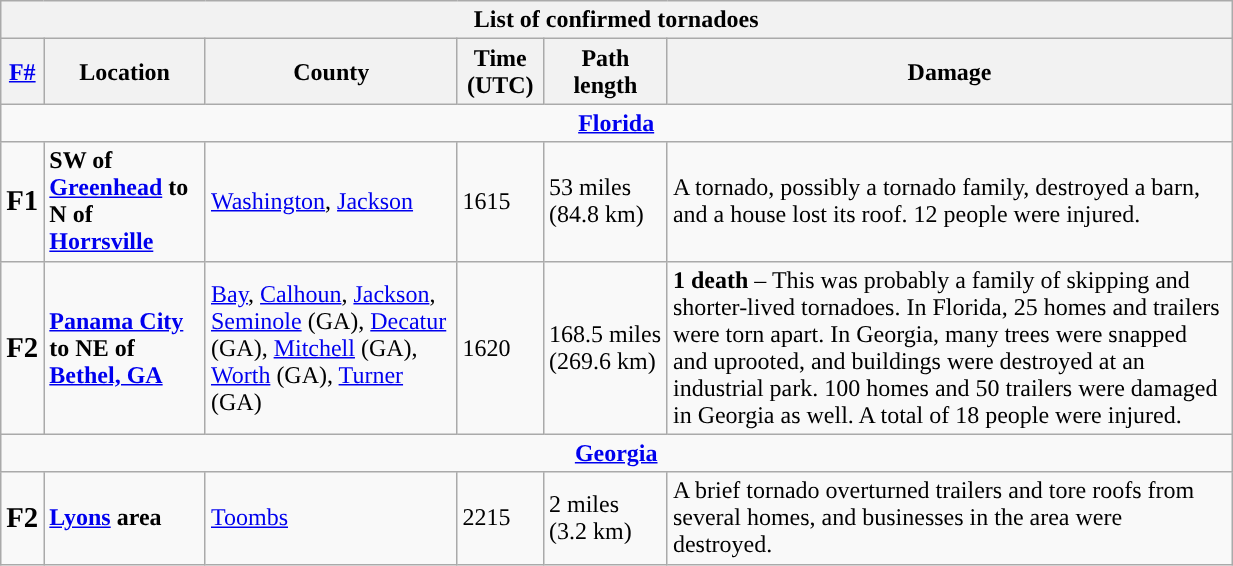<table class="wikitable toccolours collapsible" width="65%">
<tr>
<th colspan="6">List of confirmed tornadoes</th>
</tr>
<tr>
<th><a href='#'>F#</a></th>
<th>Location</th>
<th>County</th>
<th>Time (UTC)</th>
<th>Path length</th>
<th>Damage</th>
</tr>
<tr>
<td colspan="7" align=center><strong><a href='#'>Florida</a></strong></td>
</tr>
<tr>
<td><big><strong>F1</strong></big></td>
<td><strong>SW of <a href='#'>Greenhead</a> to N of <a href='#'>Horrsville</a></strong></td>
<td><a href='#'>Washington</a>, <a href='#'>Jackson</a></td>
<td>1615</td>
<td>53 miles <br>(84.8 km)</td>
<td>A tornado, possibly a tornado family, destroyed a barn, and a house lost its roof. 12 people were injured.</td>
</tr>
<tr>
<td><big><strong>F2</strong></big></td>
<td><strong><a href='#'>Panama City</a> to NE of <a href='#'>Bethel, GA</a></strong></td>
<td><a href='#'>Bay</a>, <a href='#'>Calhoun</a>, <a href='#'>Jackson</a>, <a href='#'>Seminole</a> (GA), <a href='#'>Decatur</a> (GA), <a href='#'>Mitchell</a> (GA), <a href='#'>Worth</a> (GA), <a href='#'>Turner</a> (GA)</td>
<td>1620</td>
<td>168.5 miles <br>(269.6 km)</td>
<td><strong>1 death</strong> – This was probably a family of skipping and shorter-lived tornadoes. In Florida, 25 homes and trailers were torn apart. In Georgia, many trees were snapped and uprooted, and buildings were destroyed at an industrial park. 100 homes and 50 trailers were damaged in Georgia as well. A total of 18 people were injured.</td>
</tr>
<tr>
<td colspan="7" align=center><strong><a href='#'>Georgia</a></strong></td>
</tr>
<tr>
<td><big><strong>F2</strong></big></td>
<td><strong><a href='#'>Lyons</a> area</strong></td>
<td><a href='#'>Toombs</a></td>
<td>2215</td>
<td>2 miles <br>(3.2 km)</td>
<td>A brief tornado overturned trailers and tore roofs from several homes, and businesses in the area were destroyed.</td>
</tr>
</table>
